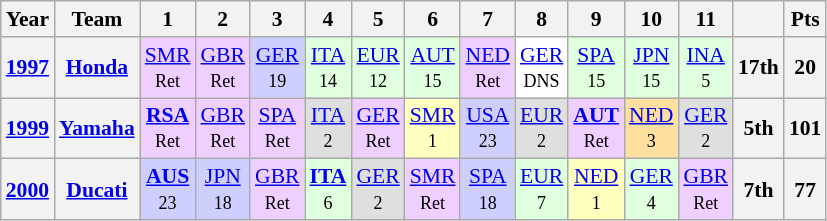<table class="wikitable" style="text-align:center; font-size:90%">
<tr>
<th>Year</th>
<th>Team</th>
<th>1</th>
<th>2</th>
<th>3</th>
<th>4</th>
<th>5</th>
<th>6</th>
<th>7</th>
<th>8</th>
<th>9</th>
<th>10</th>
<th>11</th>
<th></th>
<th>Pts</th>
</tr>
<tr>
<th align="left"><a href='#'>1997</a></th>
<th align="left"><a href='#'>Honda</a></th>
<td style="background:#efcfff;"><a href='#'>SMR</a><br><small>Ret</small></td>
<td style="background:#efcfff;"><a href='#'>GBR</a><br><small>Ret</small></td>
<td style="background:#cfcfff;"><a href='#'>GER</a><br><small>19</small></td>
<td style="background:#dfffdf;"><a href='#'>ITA</a><br><small>14</small></td>
<td style="background:#dfffdf;"><a href='#'>EUR</a><br><small>12</small></td>
<td style="background:#dfffdf;"><a href='#'>AUT</a><br><small>15</small></td>
<td style="background:#efcfff;"><a href='#'>NED</a><br><small>Ret</small></td>
<td style="background:#ffffff;"><a href='#'>GER</a><br><small>DNS</small></td>
<td style="background:#dfffdf;"><a href='#'>SPA</a><br><small>15</small></td>
<td style="background:#dfffdf;"><a href='#'>JPN</a><br><small>15</small></td>
<td style="background:#dfffdf;"><a href='#'>INA</a><br><small>5</small></td>
<th>17th</th>
<th>20</th>
</tr>
<tr>
<th align="left"><a href='#'>1999</a></th>
<th align="left"><a href='#'>Yamaha</a></th>
<td style="background:#efcfff;"><strong><a href='#'>RSA</a></strong><br><small>Ret</small></td>
<td style="background:#efcfff;"><a href='#'>GBR</a><br><small>Ret</small></td>
<td style="background:#efcfff;"><a href='#'>SPA</a><br><small>Ret</small></td>
<td style="background:#dfdfdf;"><a href='#'>ITA</a><br><small>2</small></td>
<td style="background:#efcfff;"><a href='#'>GER</a><br><small>Ret</small></td>
<td style="background:#ffffbf;"><a href='#'>SMR</a><br><small>1</small></td>
<td style="background:#cfcfff;"><a href='#'>USA</a><br><small>23</small></td>
<td style="background:#dfdfdf;"><a href='#'>EUR</a><br><small>2</small></td>
<td style="background:#efcfff;"><strong><a href='#'>AUT</a></strong><br><small>Ret</small></td>
<td style="background:#ffdf9f;"><a href='#'>NED</a><br><small>3</small></td>
<td style="background:#dfdfdf;"><a href='#'>GER</a><br><small>2</small></td>
<th>5th</th>
<th>101</th>
</tr>
<tr>
<th align="left"><a href='#'>2000</a></th>
<th align="left"><a href='#'>Ducati</a></th>
<td style="background:#cfcfff;"><strong><a href='#'>AUS</a></strong><br><small>23</small></td>
<td style="background:#cfcfff;"><a href='#'>JPN</a><br><small>18</small></td>
<td style="background:#efcfff;"><a href='#'>GBR</a><br><small>Ret</small></td>
<td style="background:#dfffdf;"><strong><a href='#'>ITA</a></strong><br><small>6</small></td>
<td style="background:#dfdfdf;"><a href='#'>GER</a><br><small>2</small></td>
<td style="background:#efcfff;"><a href='#'>SMR</a><br><small>Ret</small></td>
<td style="background:#cfcfff;"><a href='#'>SPA</a><br><small>18</small></td>
<td style="background:#dfffdf;"><a href='#'>EUR</a><br><small>7</small></td>
<td style="background:#ffffbf;"><a href='#'>NED</a><br><small>1</small></td>
<td style="background:#dfffdf;"><a href='#'>GER</a><br><small>4</small></td>
<td style="background:#efcfff;"><a href='#'>GBR</a><br><small>Ret</small></td>
<th>7th</th>
<th>77</th>
</tr>
</table>
